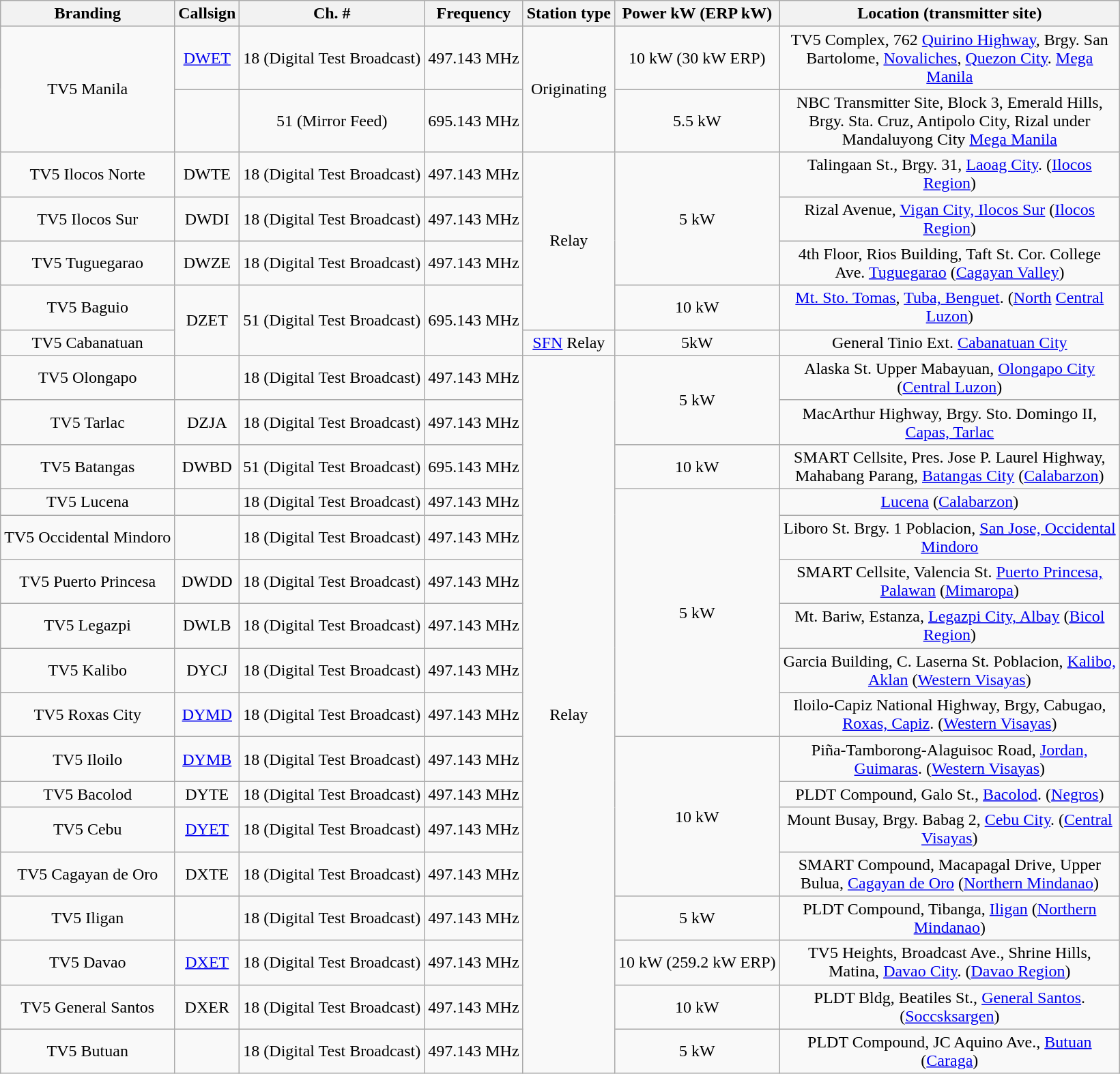<table class="wikitable style"=width:100%" style="text-align:center;">
<tr>
<th>Branding</th>
<th>Callsign</th>
<th>Ch. #</th>
<th>Frequency</th>
<th>Station type</th>
<th>Power kW (ERP kW)</th>
<th class="unsortable" width="325px">Location (transmitter site)</th>
</tr>
<tr>
<td rowspan="2">TV5 Manila</td>
<td rowspan="1"><a href='#'>DWET</a></td>
<td>18 (Digital Test Broadcast)</td>
<td>497.143 MHz</td>
<td rowspan="2">Originating</td>
<td>10 kW (30 kW ERP)</td>
<td>TV5 Complex, 762 <a href='#'>Quirino Highway</a>, Brgy. San Bartolome, <a href='#'>Novaliches</a>, <a href='#'>Quezon City</a>. <a href='#'>Mega Manila</a></td>
</tr>
<tr>
<td></td>
<td>51 (Mirror Feed)</td>
<td>695.143 MHz</td>
<td>5.5 kW</td>
<td>NBC Transmitter Site, Block 3, Emerald Hills, Brgy. Sta. Cruz, Antipolo City, Rizal under Mandaluyong City <a href='#'>Mega Manila</a></td>
</tr>
<tr>
<td>TV5 Ilocos Norte</td>
<td>DWTE</td>
<td>18 (Digital Test Broadcast)</td>
<td>497.143 MHz</td>
<td rowspan="4">Relay</td>
<td rowspan="3">5 kW</td>
<td>Talingaan St., Brgy. 31, <a href='#'>Laoag City</a>. (<a href='#'>Ilocos Region</a>)</td>
</tr>
<tr>
<td>TV5 Ilocos Sur</td>
<td>DWDI</td>
<td>18 (Digital Test Broadcast)</td>
<td>497.143 MHz</td>
<td>Rizal Avenue, <a href='#'>Vigan City, Ilocos Sur</a> (<a href='#'>Ilocos Region</a>)</td>
</tr>
<tr>
<td>TV5 Tuguegarao</td>
<td>DWZE</td>
<td>18 (Digital Test Broadcast)</td>
<td>497.143 MHz</td>
<td>4th Floor, Rios Building, Taft St. Cor. College Ave. <a href='#'>Tuguegarao</a> (<a href='#'>Cagayan Valley</a>)</td>
</tr>
<tr>
<td>TV5 Baguio</td>
<td rowspan="2">DZET</td>
<td rowspan="2">51 (Digital Test Broadcast)</td>
<td rowspan="2">695.143 MHz</td>
<td>10 kW</td>
<td><a href='#'>Mt. Sto. Tomas</a>, <a href='#'>Tuba, Benguet</a>. (<a href='#'>North</a> <a href='#'>Central Luzon</a>)</td>
</tr>
<tr>
<td>TV5 Cabanatuan</td>
<td><a href='#'>SFN</a> Relay</td>
<td>5kW</td>
<td>General Tinio Ext. <a href='#'>Cabanatuan City</a></td>
</tr>
<tr>
<td>TV5 Olongapo</td>
<td></td>
<td>18 (Digital Test Broadcast)</td>
<td>497.143 MHz</td>
<td rowspan="17">Relay</td>
<td rowspan="2">5 kW</td>
<td>Alaska St. Upper Mabayuan, <a href='#'>Olongapo City</a> (<a href='#'>Central Luzon</a>)</td>
</tr>
<tr>
<td>TV5 Tarlac</td>
<td>DZJA</td>
<td>18 (Digital Test Broadcast)</td>
<td>497.143 MHz</td>
<td>MacArthur Highway, Brgy. Sto. Domingo II, <a href='#'>Capas, Tarlac</a></td>
</tr>
<tr>
<td>TV5 Batangas</td>
<td>DWBD</td>
<td>51 (Digital Test Broadcast)</td>
<td>695.143 MHz</td>
<td>10 kW</td>
<td>SMART Cellsite, Pres. Jose P. Laurel Highway, Mahabang Parang, <a href='#'>Batangas City</a> (<a href='#'>Calabarzon</a>)</td>
</tr>
<tr>
<td>TV5 Lucena</td>
<td></td>
<td>18 (Digital Test Broadcast)</td>
<td>497.143 MHz</td>
<td rowspan="6">5 kW</td>
<td><a href='#'>Lucena</a> (<a href='#'>Calabarzon</a>)</td>
</tr>
<tr>
<td>TV5 Occidental Mindoro</td>
<td></td>
<td>18 (Digital Test Broadcast)</td>
<td>497.143 MHz</td>
<td>Liboro St. Brgy. 1 Poblacion, <a href='#'>San Jose, Occidental Mindoro</a></td>
</tr>
<tr>
<td>TV5 Puerto Princesa</td>
<td>DWDD</td>
<td>18 (Digital Test Broadcast)</td>
<td>497.143 MHz</td>
<td>SMART Cellsite, Valencia St. <a href='#'>Puerto Princesa, Palawan</a> (<a href='#'>Mimaropa</a>)</td>
</tr>
<tr>
<td>TV5 Legazpi</td>
<td>DWLB</td>
<td>18 (Digital Test Broadcast)</td>
<td>497.143 MHz</td>
<td>Mt. Bariw, Estanza, <a href='#'>Legazpi City, Albay</a> (<a href='#'>Bicol Region</a>)</td>
</tr>
<tr>
<td>TV5 Kalibo</td>
<td>DYCJ</td>
<td>18 (Digital Test Broadcast)</td>
<td>497.143 MHz</td>
<td>Garcia Building, C. Laserna St. Poblacion, <a href='#'>Kalibo, Aklan</a> (<a href='#'>Western Visayas</a>)</td>
</tr>
<tr>
<td>TV5 Roxas City</td>
<td><a href='#'>DYMD</a></td>
<td>18 (Digital Test Broadcast)</td>
<td>497.143 MHz</td>
<td>Iloilo-Capiz National Highway, Brgy, Cabugao, <a href='#'>Roxas, Capiz</a>. (<a href='#'>Western Visayas</a>)</td>
</tr>
<tr>
<td>TV5 Iloilo</td>
<td><a href='#'>DYMB</a></td>
<td>18 (Digital Test Broadcast)</td>
<td>497.143 MHz</td>
<td rowspan="4">10 kW</td>
<td>Piña-Tamborong-Alaguisoc Road, <a href='#'>Jordan, Guimaras</a>. (<a href='#'>Western Visayas</a>)</td>
</tr>
<tr>
<td>TV5 Bacolod</td>
<td>DYTE</td>
<td>18 (Digital Test Broadcast)</td>
<td>497.143 MHz</td>
<td>PLDT Compound, Galo St., <a href='#'>Bacolod</a>. (<a href='#'>Negros</a>)</td>
</tr>
<tr>
<td>TV5 Cebu</td>
<td><a href='#'>DYET</a></td>
<td>18 (Digital Test Broadcast)</td>
<td>497.143 MHz</td>
<td>Mount Busay, Brgy. Babag 2, <a href='#'>Cebu City</a>. (<a href='#'>Central Visayas</a>)</td>
</tr>
<tr>
<td>TV5 Cagayan de Oro</td>
<td>DXTE</td>
<td>18 (Digital Test Broadcast)</td>
<td>497.143 MHz</td>
<td>SMART Compound, Macapagal Drive, Upper Bulua, <a href='#'>Cagayan de Oro</a> (<a href='#'>Northern Mindanao</a>)</td>
</tr>
<tr>
<td>TV5 Iligan</td>
<td></td>
<td>18 (Digital Test Broadcast)</td>
<td>497.143 MHz</td>
<td>5 kW</td>
<td>PLDT Compound, Tibanga, <a href='#'>Iligan</a> (<a href='#'>Northern Mindanao</a>)</td>
</tr>
<tr>
<td>TV5 Davao</td>
<td><a href='#'>DXET</a></td>
<td>18 (Digital Test Broadcast)</td>
<td>497.143 MHz</td>
<td>10 kW (259.2 kW ERP)</td>
<td>TV5 Heights, Broadcast Ave., Shrine Hills, Matina, <a href='#'>Davao City</a>. (<a href='#'>Davao Region</a>)</td>
</tr>
<tr>
<td>TV5 General Santos</td>
<td>DXER</td>
<td>18 (Digital Test Broadcast)</td>
<td>497.143 MHz</td>
<td>10 kW</td>
<td>PLDT Bldg, Beatiles St., <a href='#'>General Santos</a>.  (<a href='#'>Soccsksargen</a>)</td>
</tr>
<tr>
<td>TV5 Butuan</td>
<td></td>
<td>18 (Digital Test Broadcast)</td>
<td>497.143 MHz</td>
<td>5 kW</td>
<td>PLDT Compound, JC Aquino Ave., <a href='#'>Butuan</a> (<a href='#'>Caraga</a>)</td>
</tr>
</table>
